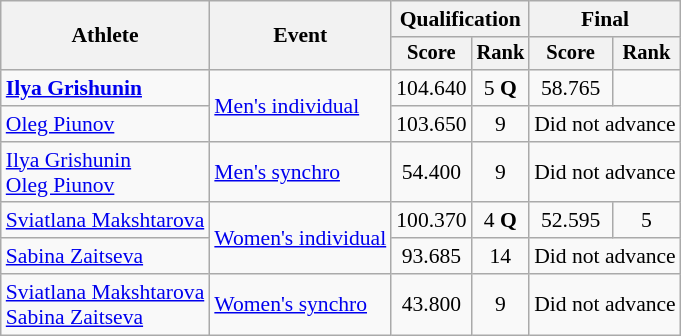<table class="wikitable" style="font-size:90%">
<tr>
<th rowspan="2">Athlete</th>
<th rowspan="2">Event</th>
<th colspan="2">Qualification</th>
<th colspan="2">Final</th>
</tr>
<tr style="font-size:95%">
<th>Score</th>
<th>Rank</th>
<th>Score</th>
<th>Rank</th>
</tr>
<tr align=center>
<td align=left><strong><a href='#'>Ilya Grishunin</a></strong></td>
<td align=left rowspan=2><a href='#'>Men's individual</a></td>
<td>104.640</td>
<td>5 <strong>Q</strong></td>
<td>58.765</td>
<td></td>
</tr>
<tr align=center>
<td align=left><a href='#'>Oleg Piunov</a></td>
<td>103.650</td>
<td>9</td>
<td colspan=2>Did not advance</td>
</tr>
<tr align=center>
<td align=left><a href='#'>Ilya Grishunin</a><br><a href='#'>Oleg Piunov</a></td>
<td align=left><a href='#'>Men's synchro</a></td>
<td>54.400</td>
<td>9</td>
<td colspan=2>Did not advance</td>
</tr>
<tr align=center>
<td align=left><a href='#'>Sviatlana Makshtarova</a></td>
<td align=left rowspan=2><a href='#'>Women's individual</a></td>
<td>100.370</td>
<td>4 <strong>Q</strong></td>
<td>52.595</td>
<td>5</td>
</tr>
<tr align=center>
<td align=left><a href='#'>Sabina Zaitseva</a></td>
<td>93.685</td>
<td>14</td>
<td colspan=2>Did not advance</td>
</tr>
<tr align=center>
<td align=left><a href='#'>Sviatlana Makshtarova</a><br><a href='#'>Sabina Zaitseva</a></td>
<td align=left><a href='#'>Women's synchro</a></td>
<td>43.800</td>
<td>9</td>
<td colspan=2>Did not advance</td>
</tr>
</table>
